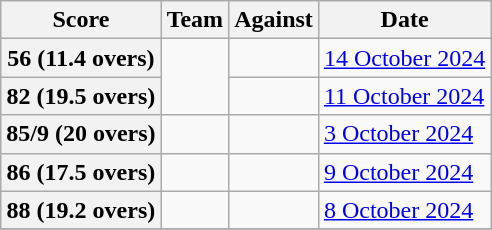<table class="wikitable sortable" style="text-align:left;">
<tr>
<th scope=col>Score</th>
<th scope=col>Team</th>
<th scope=col>Against</th>
<th scope=col data-sort-type=date>Date</th>
</tr>
<tr>
<th>56 (11.4 overs)</th>
<td rowspan=2></td>
<td></td>
<td><a href='#'>14 October 2024</a></td>
</tr>
<tr>
<th>82 (19.5 overs)</th>
<td></td>
<td><a href='#'>11 October 2024</a></td>
</tr>
<tr>
<th>85/9 (20 overs)</th>
<td></td>
<td></td>
<td><a href='#'>3 October 2024</a></td>
</tr>
<tr>
<th>86 (17.5 overs)</th>
<td></td>
<td></td>
<td><a href='#'>9 October 2024</a></td>
</tr>
<tr>
<th>88 (19.2 overs)</th>
<td></td>
<td></td>
<td><a href='#'>8 October 2024</a></td>
</tr>
<tr>
</tr>
</table>
